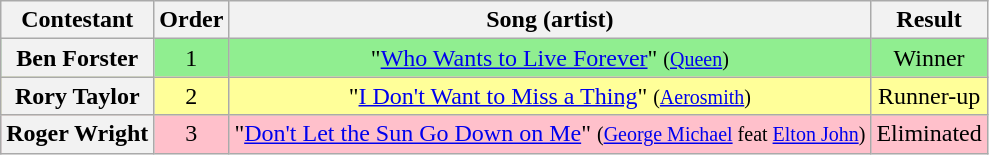<table class="wikitable plainrowheaders" style="text-align:center;">
<tr>
<th scope="col">Contestant</th>
<th scope="col">Order</th>
<th scope="col">Song (artist)</th>
<th scope="col">Result</th>
</tr>
<tr style="background:lightgreen;">
<th scope="row">Ben Forster</th>
<td>1</td>
<td>"<a href='#'>Who Wants to Live Forever</a>" <small>(<a href='#'>Queen</a>)</small></td>
<td>Winner</td>
</tr>
<tr style="background:#ff9;">
<th scope="row">Rory Taylor</th>
<td>2</td>
<td>"<a href='#'>I Don't Want to Miss a Thing</a>" <small>(<a href='#'>Aerosmith</a>)</small></td>
<td>Runner-up</td>
</tr>
<tr style = "background:pink">
<th scope="row">Roger Wright</th>
<td>3</td>
<td>"<a href='#'>Don't Let the Sun Go Down on Me</a>" <small>(<a href='#'>George Michael</a> feat <a href='#'>Elton John</a>)</small></td>
<td>Eliminated</td>
</tr>
</table>
